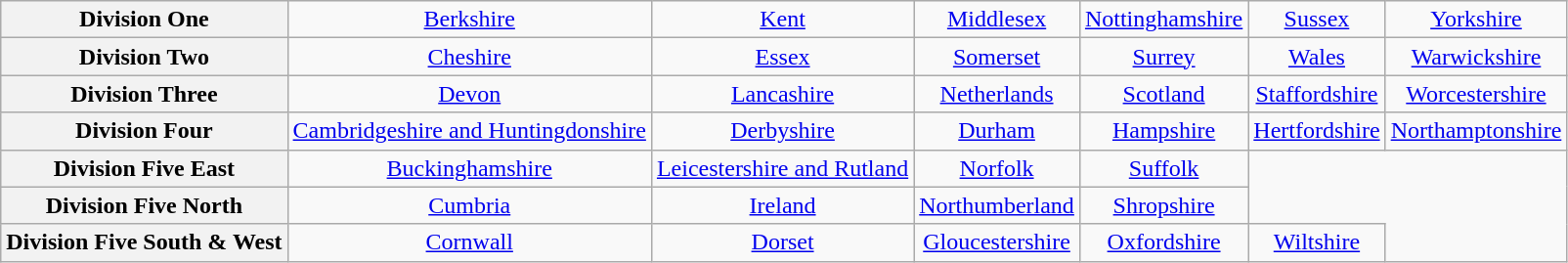<table class="wikitable" style="text-align: center" style="font-size: 95%; border: 1px #aaaaaa solid; border-collapse: collapse; clear:center;">
<tr>
<th>Division One</th>
<td><a href='#'>Berkshire</a></td>
<td><a href='#'>Kent</a></td>
<td><a href='#'>Middlesex</a></td>
<td><a href='#'>Nottinghamshire</a></td>
<td><a href='#'>Sussex</a></td>
<td><a href='#'>Yorkshire</a></td>
</tr>
<tr>
<th>Division Two</th>
<td><a href='#'>Cheshire</a></td>
<td><a href='#'>Essex</a></td>
<td><a href='#'>Somerset</a></td>
<td><a href='#'>Surrey</a></td>
<td><a href='#'>Wales</a></td>
<td><a href='#'>Warwickshire</a></td>
</tr>
<tr>
<th>Division Three</th>
<td><a href='#'>Devon</a></td>
<td><a href='#'>Lancashire</a></td>
<td><a href='#'>Netherlands</a></td>
<td><a href='#'>Scotland</a></td>
<td><a href='#'>Staffordshire</a></td>
<td><a href='#'>Worcestershire</a></td>
</tr>
<tr>
<th>Division Four</th>
<td><a href='#'>Cambridgeshire and Huntingdonshire</a></td>
<td><a href='#'>Derbyshire</a></td>
<td><a href='#'>Durham</a></td>
<td><a href='#'>Hampshire</a></td>
<td><a href='#'>Hertfordshire</a></td>
<td><a href='#'>Northamptonshire</a></td>
</tr>
<tr>
<th>Division Five East</th>
<td><a href='#'>Buckinghamshire</a></td>
<td><a href='#'>Leicestershire and Rutland</a></td>
<td><a href='#'>Norfolk</a></td>
<td><a href='#'>Suffolk</a></td>
</tr>
<tr>
<th>Division Five North</th>
<td><a href='#'>Cumbria</a></td>
<td><a href='#'>Ireland</a></td>
<td><a href='#'>Northumberland</a></td>
<td><a href='#'>Shropshire</a></td>
</tr>
<tr>
<th>Division Five South & West</th>
<td><a href='#'>Cornwall</a></td>
<td><a href='#'>Dorset</a></td>
<td><a href='#'>Gloucestershire</a></td>
<td><a href='#'>Oxfordshire</a></td>
<td><a href='#'>Wiltshire</a></td>
</tr>
</table>
